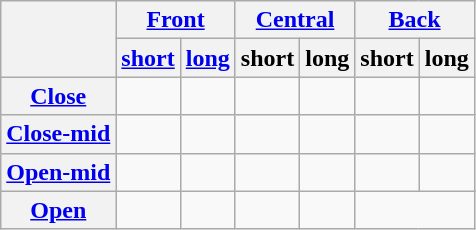<table class="wikitable" style=text-align:center>
<tr>
<th rowspan=2></th>
<th colspan=2><a href='#'>Front</a></th>
<th colspan=2><a href='#'>Central</a></th>
<th colspan=2><a href='#'>Back</a></th>
</tr>
<tr class=small>
<th><a href='#'>short</a></th>
<th><a href='#'>long</a></th>
<th>short</th>
<th>long</th>
<th>short</th>
<th>long</th>
</tr>
<tr>
<th><a href='#'>Close</a></th>
<td></td>
<td></td>
<td></td>
<td></td>
<td></td>
<td></td>
</tr>
<tr>
<th><a href='#'>Close-mid</a></th>
<td></td>
<td></td>
<td></td>
<td></td>
<td></td>
<td></td>
</tr>
<tr>
<th><a href='#'>Open-mid</a></th>
<td></td>
<td></td>
<td></td>
<td></td>
<td></td>
<td></td>
</tr>
<tr>
<th><a href='#'>Open</a></th>
<td></td>
<td></td>
<td></td>
<td></td>
<td colspan=2></td>
</tr>
</table>
